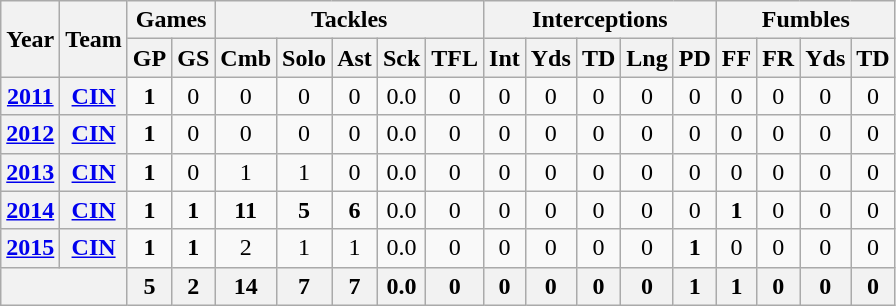<table class="wikitable" style="text-align:center">
<tr>
<th rowspan="2">Year</th>
<th rowspan="2">Team</th>
<th colspan="2">Games</th>
<th colspan="5">Tackles</th>
<th colspan="5">Interceptions</th>
<th colspan="4">Fumbles</th>
</tr>
<tr>
<th>GP</th>
<th>GS</th>
<th>Cmb</th>
<th>Solo</th>
<th>Ast</th>
<th>Sck</th>
<th>TFL</th>
<th>Int</th>
<th>Yds</th>
<th>TD</th>
<th>Lng</th>
<th>PD</th>
<th>FF</th>
<th>FR</th>
<th>Yds</th>
<th>TD</th>
</tr>
<tr>
<th><a href='#'>2011</a></th>
<th><a href='#'>CIN</a></th>
<td><strong>1</strong></td>
<td>0</td>
<td>0</td>
<td>0</td>
<td>0</td>
<td>0.0</td>
<td>0</td>
<td>0</td>
<td>0</td>
<td>0</td>
<td>0</td>
<td>0</td>
<td>0</td>
<td>0</td>
<td>0</td>
<td>0</td>
</tr>
<tr>
<th><a href='#'>2012</a></th>
<th><a href='#'>CIN</a></th>
<td><strong>1</strong></td>
<td>0</td>
<td>0</td>
<td>0</td>
<td>0</td>
<td>0.0</td>
<td>0</td>
<td>0</td>
<td>0</td>
<td>0</td>
<td>0</td>
<td>0</td>
<td>0</td>
<td>0</td>
<td>0</td>
<td>0</td>
</tr>
<tr>
<th><a href='#'>2013</a></th>
<th><a href='#'>CIN</a></th>
<td><strong>1</strong></td>
<td>0</td>
<td>1</td>
<td>1</td>
<td>0</td>
<td>0.0</td>
<td>0</td>
<td>0</td>
<td>0</td>
<td>0</td>
<td>0</td>
<td>0</td>
<td>0</td>
<td>0</td>
<td>0</td>
<td>0</td>
</tr>
<tr>
<th><a href='#'>2014</a></th>
<th><a href='#'>CIN</a></th>
<td><strong>1</strong></td>
<td><strong>1</strong></td>
<td><strong>11</strong></td>
<td><strong>5</strong></td>
<td><strong>6</strong></td>
<td>0.0</td>
<td>0</td>
<td>0</td>
<td>0</td>
<td>0</td>
<td>0</td>
<td>0</td>
<td><strong>1</strong></td>
<td>0</td>
<td>0</td>
<td>0</td>
</tr>
<tr>
<th><a href='#'>2015</a></th>
<th><a href='#'>CIN</a></th>
<td><strong>1</strong></td>
<td><strong>1</strong></td>
<td>2</td>
<td>1</td>
<td>1</td>
<td>0.0</td>
<td>0</td>
<td>0</td>
<td>0</td>
<td>0</td>
<td>0</td>
<td><strong>1</strong></td>
<td>0</td>
<td>0</td>
<td>0</td>
<td>0</td>
</tr>
<tr>
<th colspan="2"></th>
<th>5</th>
<th>2</th>
<th>14</th>
<th>7</th>
<th>7</th>
<th>0.0</th>
<th>0</th>
<th>0</th>
<th>0</th>
<th>0</th>
<th>0</th>
<th>1</th>
<th>1</th>
<th>0</th>
<th>0</th>
<th>0</th>
</tr>
</table>
